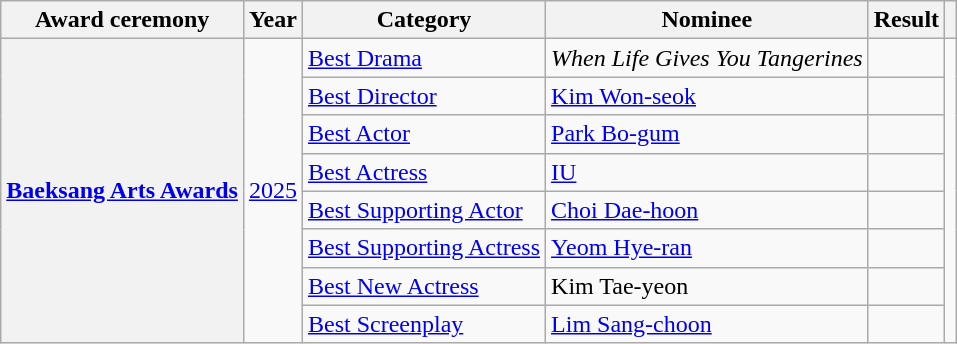<table class="wikitable plainrowheaders sortable">
<tr>
<th scope="col">Award ceremony</th>
<th scope="col">Year</th>
<th scope="col">Category</th>
<th scope="col">Nominee</th>
<th scope="col">Result</th>
<th scope="col" class="unsortable"></th>
</tr>
<tr>
<th scope="row" rowspan="8"><a href='#'>Baeksang Arts Awards</a></th>
<td rowspan="8" style="text-align:center"><a href='#'>2025</a></td>
<td><a href='#'>Best Drama</a></td>
<td><em>When Life Gives You Tangerines</em></td>
<td></td>
<td rowspan="8" style="text-align:center"></td>
</tr>
<tr>
<td><a href='#'>Best Director</a></td>
<td><a href='#'>Kim Won-seok</a></td>
<td></td>
</tr>
<tr>
<td><a href='#'>Best Actor</a></td>
<td><a href='#'>Park Bo-gum</a></td>
<td></td>
</tr>
<tr>
<td><a href='#'>Best Actress</a></td>
<td><a href='#'>IU</a></td>
<td></td>
</tr>
<tr>
<td><a href='#'>Best Supporting Actor</a></td>
<td><a href='#'>Choi Dae-hoon</a></td>
<td></td>
</tr>
<tr>
<td><a href='#'>Best Supporting Actress</a></td>
<td><a href='#'>Yeom Hye-ran</a></td>
<td></td>
</tr>
<tr>
<td><a href='#'>Best New Actress</a></td>
<td>Kim Tae-yeon</td>
<td></td>
</tr>
<tr>
<td><a href='#'>Best Screenplay</a></td>
<td><a href='#'>Lim Sang-choon</a></td>
<td></td>
</tr>
</table>
